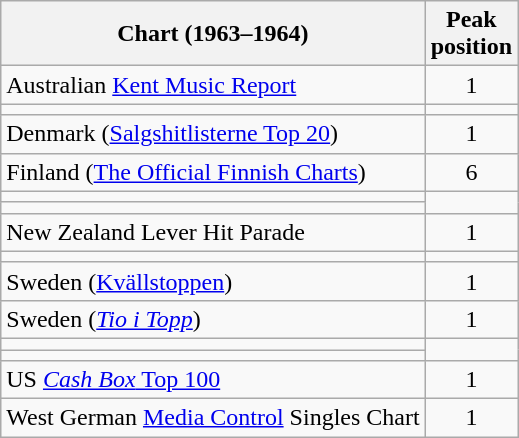<table class="wikitable sortable">
<tr>
<th>Chart (1963–1964)</th>
<th>Peak<br>position</th>
</tr>
<tr>
<td>Australian <a href='#'>Kent Music Report</a></td>
<td style="text-align:center;">1</td>
</tr>
<tr>
<td></td>
</tr>
<tr>
<td>Denmark (<a href='#'>Salgshitlisterne Top 20</a>)</td>
<td style="text-align:center;">1</td>
</tr>
<tr>
<td>Finland (<a href='#'>The Official Finnish Charts</a>)</td>
<td style="text-align:center;">6</td>
</tr>
<tr>
<td></td>
</tr>
<tr>
<td></td>
</tr>
<tr>
<td>New Zealand Lever Hit Parade</td>
<td style="text-align:center;">1</td>
</tr>
<tr>
<td></td>
</tr>
<tr>
<td>Sweden (<a href='#'>Kvällstoppen</a>)</td>
<td style="text-align:center;">1</td>
</tr>
<tr>
<td>Sweden (<em><a href='#'>Tio i Topp</a></em>)</td>
<td style="text-align:center;">1</td>
</tr>
<tr>
<td></td>
</tr>
<tr>
<td></td>
</tr>
<tr>
<td>US <a href='#'><em>Cash Box</em> Top 100</a></td>
<td style="text-align:center;">1</td>
</tr>
<tr>
<td>West German <a href='#'>Media Control</a> Singles Chart</td>
<td style="text-align:center;">1</td>
</tr>
</table>
